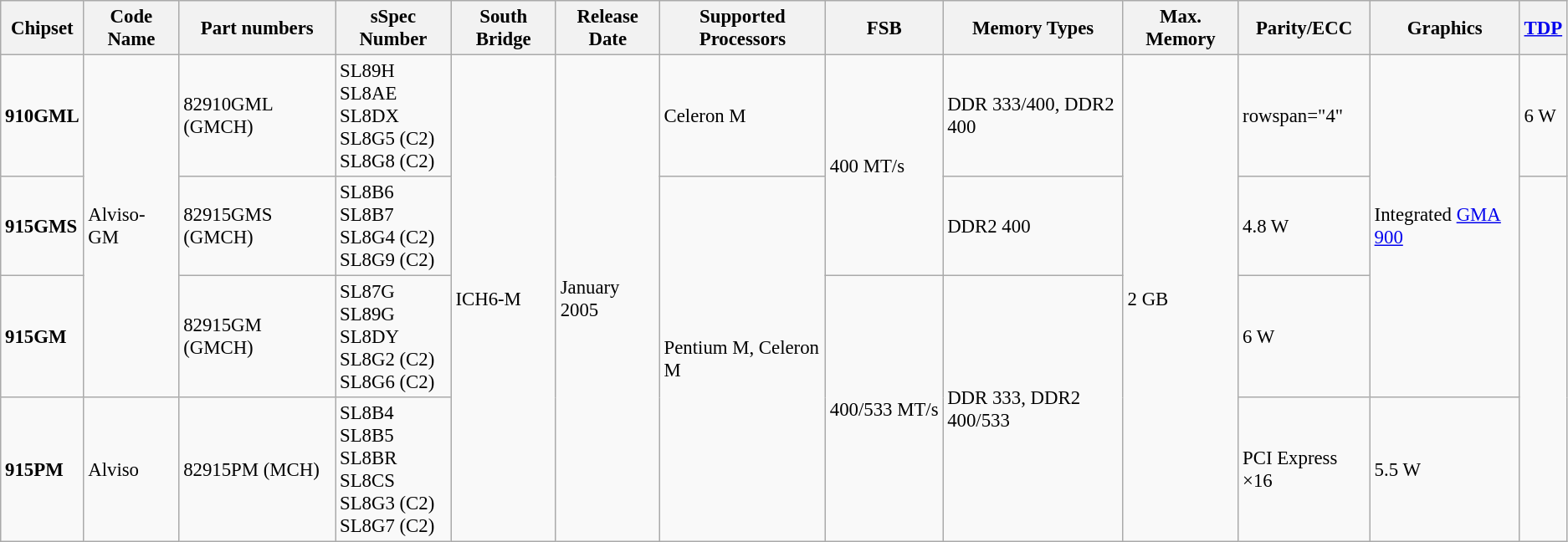<table class="wikitable" style="font-size: 95%;">
<tr>
<th>Chipset</th>
<th>Code Name</th>
<th>Part numbers</th>
<th>sSpec Number</th>
<th>South Bridge</th>
<th>Release Date</th>
<th>Supported Processors</th>
<th>FSB</th>
<th>Memory Types</th>
<th>Max. Memory</th>
<th>Parity/ECC</th>
<th>Graphics</th>
<th><a href='#'>TDP</a></th>
</tr>
<tr>
<td><strong>910GML</strong></td>
<td rowspan="3">Alviso-GM</td>
<td>82910GML (GMCH)</td>
<td>SL89H<br>SL8AE<br>SL8DX<br>SL8G5 (C2)<br>SL8G8 (C2)</td>
<td rowspan="4">ICH6-M</td>
<td rowspan="4">January 2005</td>
<td>Celeron M</td>
<td rowspan="2">400 MT/s</td>
<td>DDR 333/400, DDR2 400</td>
<td rowspan="4">2 GB</td>
<td>rowspan="4" </td>
<td rowspan="3">Integrated <a href='#'>GMA 900</a></td>
<td>6 W</td>
</tr>
<tr>
<td><strong>915GMS</strong></td>
<td>82915GMS (GMCH)</td>
<td>SL8B6<br>SL8B7<br>SL8G4 (C2)<br>SL8G9 (C2)</td>
<td rowspan="3">Pentium M, Celeron M</td>
<td>DDR2 400</td>
<td>4.8 W</td>
</tr>
<tr>
<td><strong>915GM</strong></td>
<td>82915GM (GMCH)</td>
<td>SL87G<br>SL89G<br>SL8DY<br>SL8G2 (C2)<br>SL8G6 (C2)</td>
<td rowspan="2">400/533 MT/s</td>
<td rowspan="2">DDR 333, DDR2 400/533</td>
<td>6 W</td>
</tr>
<tr>
<td><strong>915PM</strong></td>
<td>Alviso</td>
<td>82915PM (MCH)</td>
<td>SL8B4<br>SL8B5<br>SL8BR<br>SL8CS<br>SL8G3 (C2)<br>SL8G7 (C2)</td>
<td>PCI Express ×16</td>
<td>5.5 W</td>
</tr>
</table>
